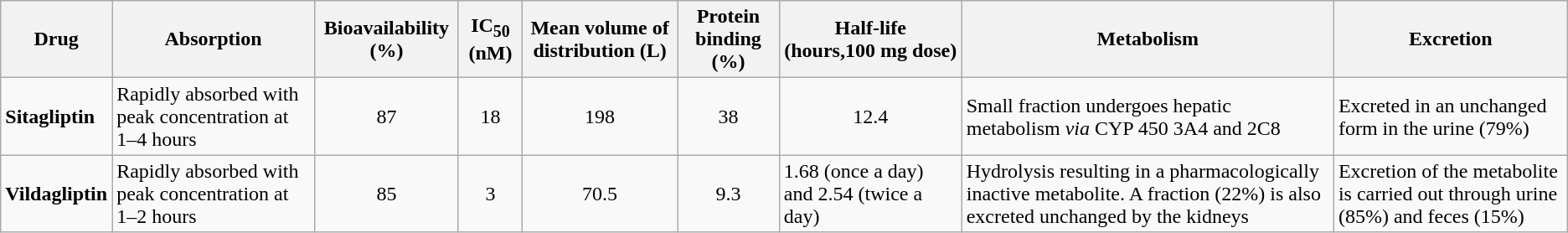<table class="wikitable" align="center">
<tr>
<th>Drug</th>
<th>Absorption</th>
<th>Bioavailability (%)</th>
<th>IC<sub>50</sub> (nM)</th>
<th>Mean volume of distribution (L)</th>
<th>Protein binding (%)</th>
<th>Half-life (hours,100 mg dose)</th>
<th>Metabolism</th>
<th>Excretion</th>
</tr>
<tr>
<td><strong>Sitagliptin</strong></td>
<td>Rapidly absorbed with peak concentration at 1–4 hours</td>
<td align="center">87</td>
<td align="center">18</td>
<td align="center">198</td>
<td align="center">38</td>
<td align="center">12.4</td>
<td>Small fraction undergoes hepatic metabolism <em>via</em> CYP 450 3A4 and 2C8</td>
<td>Excreted in an unchanged form in the urine (79%)</td>
</tr>
<tr>
<td><strong>Vildagliptin</strong></td>
<td>Rapidly absorbed with peak concentration at 1–2 hours</td>
<td align="center">85</td>
<td align="center">3</td>
<td align="center">70.5</td>
<td align="center">9.3</td>
<td>1.68 (once a day) and 2.54 (twice a day)</td>
<td>Hydrolysis resulting in a pharmacologically inactive metabolite. A fraction (22%) is also excreted unchanged by the kidneys</td>
<td>Excretion of the metabolite is carried out through urine (85%) and feces (15%)</td>
</tr>
</table>
